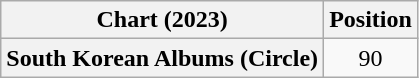<table class="wikitable plainrowheaders" style="text-align:center">
<tr>
<th scope="col">Chart (2023)</th>
<th scope="col">Position</th>
</tr>
<tr>
<th scope="row">South Korean Albums (Circle)</th>
<td>90</td>
</tr>
</table>
